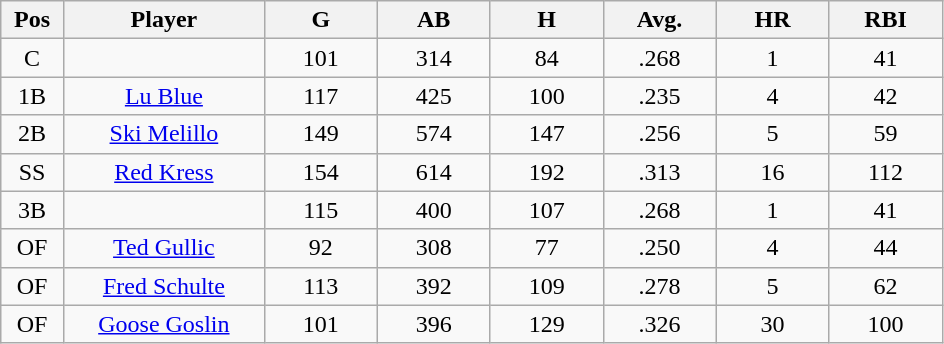<table class="wikitable sortable">
<tr>
<th bgcolor="#DDDDFF" width="5%">Pos</th>
<th bgcolor="#DDDDFF" width="16%">Player</th>
<th bgcolor="#DDDDFF" width="9%">G</th>
<th bgcolor="#DDDDFF" width="9%">AB</th>
<th bgcolor="#DDDDFF" width="9%">H</th>
<th bgcolor="#DDDDFF" width="9%">Avg.</th>
<th bgcolor="#DDDDFF" width="9%">HR</th>
<th bgcolor="#DDDDFF" width="9%">RBI</th>
</tr>
<tr align="center">
<td>C</td>
<td></td>
<td>101</td>
<td>314</td>
<td>84</td>
<td>.268</td>
<td>1</td>
<td>41</td>
</tr>
<tr align="center">
<td>1B</td>
<td><a href='#'>Lu Blue</a></td>
<td>117</td>
<td>425</td>
<td>100</td>
<td>.235</td>
<td>4</td>
<td>42</td>
</tr>
<tr align=center>
<td>2B</td>
<td><a href='#'>Ski Melillo</a></td>
<td>149</td>
<td>574</td>
<td>147</td>
<td>.256</td>
<td>5</td>
<td>59</td>
</tr>
<tr align=center>
<td>SS</td>
<td><a href='#'>Red Kress</a></td>
<td>154</td>
<td>614</td>
<td>192</td>
<td>.313</td>
<td>16</td>
<td>112</td>
</tr>
<tr align=center>
<td>3B</td>
<td></td>
<td>115</td>
<td>400</td>
<td>107</td>
<td>.268</td>
<td>1</td>
<td>41</td>
</tr>
<tr align="center">
<td>OF</td>
<td><a href='#'>Ted Gullic</a></td>
<td>92</td>
<td>308</td>
<td>77</td>
<td>.250</td>
<td>4</td>
<td>44</td>
</tr>
<tr align=center>
<td>OF</td>
<td><a href='#'>Fred Schulte</a></td>
<td>113</td>
<td>392</td>
<td>109</td>
<td>.278</td>
<td>5</td>
<td>62</td>
</tr>
<tr align=center>
<td>OF</td>
<td><a href='#'>Goose Goslin</a></td>
<td>101</td>
<td>396</td>
<td>129</td>
<td>.326</td>
<td>30</td>
<td>100</td>
</tr>
</table>
